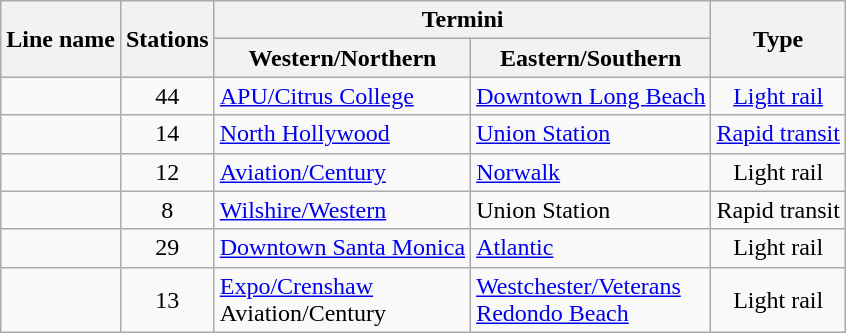<table class="wikitable sortable">
<tr>
<th scope="col" rowspan=2>Line name</th>
<th rowspan="2">Stations</th>
<th colspan="2" scope="col" class="unsortable">Termini</th>
<th scope="col" rowspan="2">Type</th>
</tr>
<tr>
<th scope="col" class="unsortable">Western/Northern</th>
<th scope="col" class="unsortable">Eastern/Southern</th>
</tr>
<tr>
<td scope="row"></td>
<td align=center>44</td>
<td><a href='#'>APU/Citrus College</a></td>
<td><a href='#'>Downtown Long Beach</a></td>
<td align=center><a href='#'>Light rail</a></td>
</tr>
<tr>
<td scope="row"></td>
<td align=center>14</td>
<td><a href='#'>North Hollywood</a></td>
<td><a href='#'>Union Station</a></td>
<td align=center><a href='#'>Rapid transit</a></td>
</tr>
<tr>
<td scope="row"></td>
<td align=center>12</td>
<td><a href='#'>Aviation/Century</a></td>
<td><a href='#'>Norwalk</a></td>
<td align=center>Light rail</td>
</tr>
<tr>
<td scope="row"></td>
<td align=center>8</td>
<td><a href='#'>Wilshire/Western</a></td>
<td>Union Station</td>
<td align=center>Rapid transit</td>
</tr>
<tr>
<td scope="row"></td>
<td align=center>29</td>
<td><a href='#'>Downtown Santa Monica</a></td>
<td><a href='#'>Atlantic</a></td>
<td align=center>Light rail</td>
</tr>
<tr>
<td scope="row"></td>
<td align=center>13</td>
<td><a href='#'>Expo/Crenshaw</a><br>Aviation/Century</td>
<td><a href='#'>Westchester/Veterans</a><br><a href='#'>Redondo Beach</a></td>
<td align=center>Light rail</td>
</tr>
</table>
